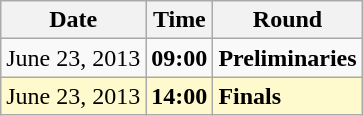<table class="wikitable">
<tr>
<th>Date</th>
<th>Time</th>
<th>Round</th>
</tr>
<tr>
<td>June 23, 2013</td>
<td><strong>09:00</strong></td>
<td><strong>Preliminaries</strong></td>
</tr>
<tr style=background:lemonchiffon>
<td>June 23, 2013</td>
<td><strong>14:00</strong></td>
<td><strong>Finals</strong></td>
</tr>
</table>
